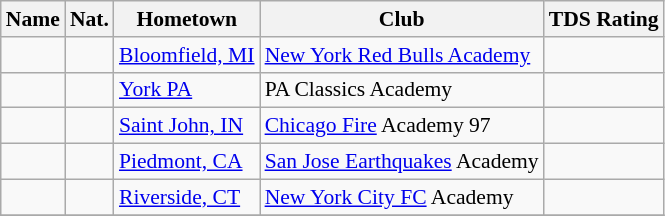<table class="wikitable" style="font-size:90%;" border="1">
<tr>
<th>Name</th>
<th>Nat.</th>
<th>Hometown</th>
<th>Club</th>
<th>TDS Rating</th>
</tr>
<tr>
<td></td>
<td></td>
<td><a href='#'>Bloomfield, MI</a></td>
<td><a href='#'>New York Red Bulls Academy</a></td>
<td></td>
</tr>
<tr>
<td></td>
<td></td>
<td><a href='#'>York PA</a></td>
<td>PA Classics Academy</td>
<td></td>
</tr>
<tr>
<td></td>
<td></td>
<td><a href='#'>Saint John, IN</a></td>
<td><a href='#'>Chicago Fire</a> Academy 97</td>
<td></td>
</tr>
<tr>
<td></td>
<td></td>
<td><a href='#'>Piedmont, CA</a></td>
<td><a href='#'>San Jose Earthquakes</a> Academy</td>
<td></td>
</tr>
<tr>
<td></td>
<td></td>
<td><a href='#'>Riverside, CT</a></td>
<td><a href='#'>New York City FC</a> Academy</td>
<td></td>
</tr>
<tr>
</tr>
</table>
